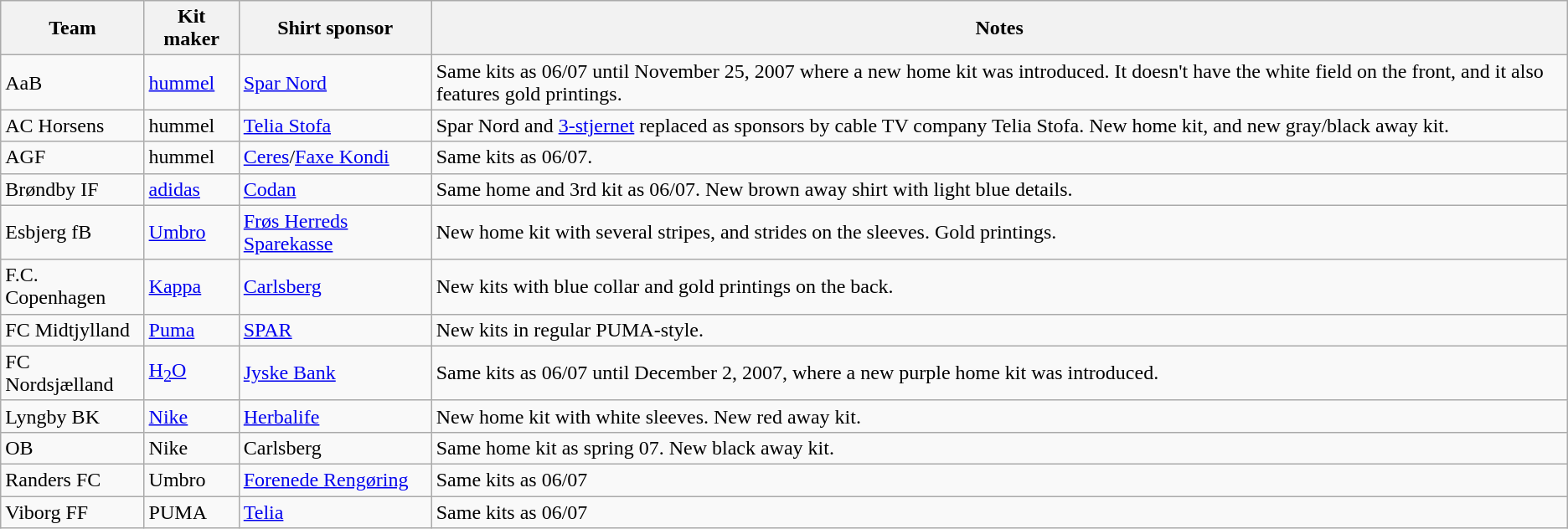<table class="wikitable">
<tr>
<th>Team</th>
<th>Kit maker</th>
<th>Shirt sponsor</th>
<th>Notes</th>
</tr>
<tr>
<td>AaB</td>
<td><a href='#'>hummel</a></td>
<td><a href='#'>Spar Nord</a></td>
<td>Same kits as 06/07 until November 25, 2007 where a new home kit was introduced. It doesn't have the white field on the front, and it also features gold printings.</td>
</tr>
<tr>
<td>AC Horsens</td>
<td>hummel</td>
<td><a href='#'>Telia Stofa</a></td>
<td>Spar Nord and <a href='#'>3-stjernet</a> replaced as sponsors by cable TV company Telia Stofa. New home kit, and new gray/black away kit.</td>
</tr>
<tr>
<td>AGF</td>
<td>hummel</td>
<td><a href='#'>Ceres</a>/<a href='#'>Faxe Kondi</a></td>
<td>Same kits as 06/07.</td>
</tr>
<tr>
<td>Brøndby IF</td>
<td><a href='#'>adidas</a></td>
<td><a href='#'>Codan</a></td>
<td>Same home and 3rd kit as 06/07. New brown away shirt with light blue details.</td>
</tr>
<tr>
<td>Esbjerg fB</td>
<td><a href='#'>Umbro</a></td>
<td><a href='#'>Frøs Herreds Sparekasse</a></td>
<td>New home kit with several stripes, and strides on the sleeves. Gold printings.</td>
</tr>
<tr>
<td>F.C. Copenhagen</td>
<td><a href='#'>Kappa</a></td>
<td><a href='#'>Carlsberg</a></td>
<td>New kits with blue collar and gold printings on the back.</td>
</tr>
<tr>
<td>FC Midtjylland</td>
<td><a href='#'>Puma</a></td>
<td><a href='#'>SPAR</a></td>
<td>New kits in regular PUMA-style.</td>
</tr>
<tr>
<td>FC Nordsjælland</td>
<td><a href='#'>H<sub>2</sub>O</a></td>
<td><a href='#'>Jyske Bank</a></td>
<td>Same kits as 06/07 until December 2, 2007, where a new purple home kit was introduced.</td>
</tr>
<tr>
<td>Lyngby BK</td>
<td><a href='#'>Nike</a></td>
<td><a href='#'>Herbalife</a></td>
<td>New home kit with white sleeves. New red away kit.</td>
</tr>
<tr>
<td>OB</td>
<td>Nike</td>
<td>Carlsberg</td>
<td>Same home kit as spring 07. New black away kit.</td>
</tr>
<tr>
<td>Randers FC</td>
<td>Umbro</td>
<td><a href='#'>Forenede Rengøring</a></td>
<td>Same kits as 06/07</td>
</tr>
<tr>
<td>Viborg FF</td>
<td>PUMA</td>
<td><a href='#'>Telia</a></td>
<td>Same kits as 06/07</td>
</tr>
</table>
